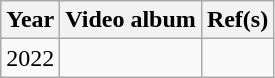<table class="wikitable">
<tr>
<th>Year</th>
<th>Video album</th>
<th>Ref(s)</th>
</tr>
<tr>
<td>2022</td>
<td></td>
<td></td>
</tr>
</table>
